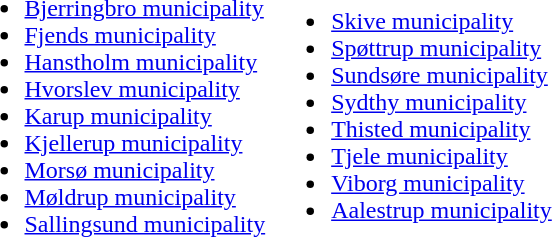<table border="0">
<tr ---->
<td><br><ul><li><a href='#'>Bjerringbro municipality</a></li><li><a href='#'>Fjends municipality</a></li><li><a href='#'>Hanstholm municipality</a></li><li><a href='#'>Hvorslev municipality</a></li><li><a href='#'>Karup municipality</a></li><li><a href='#'>Kjellerup municipality</a></li><li><a href='#'>Morsø municipality</a></li><li><a href='#'>Møldrup municipality</a></li><li><a href='#'>Sallingsund municipality</a></li></ul></td>
<td><br><ul><li><a href='#'>Skive municipality</a></li><li><a href='#'>Spøttrup municipality</a></li><li><a href='#'>Sundsøre municipality</a></li><li><a href='#'>Sydthy municipality</a></li><li><a href='#'>Thisted municipality</a></li><li><a href='#'>Tjele municipality</a></li><li><a href='#'>Viborg municipality</a></li><li><a href='#'>Aalestrup municipality</a></li></ul></td>
</tr>
</table>
